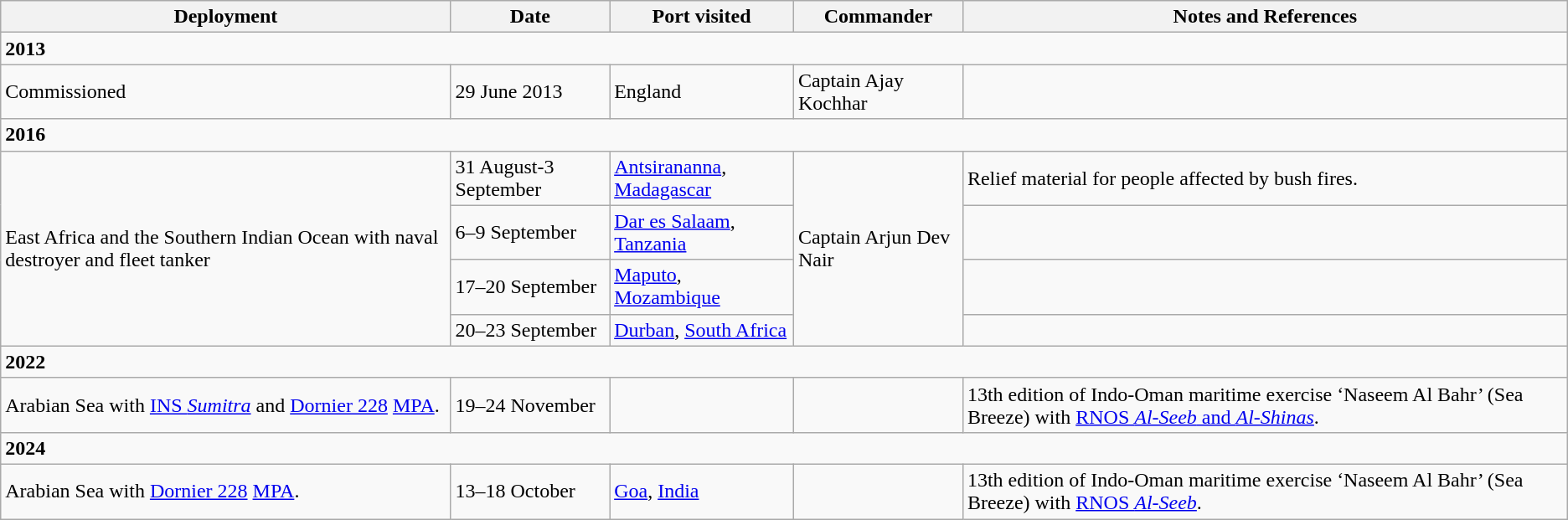<table class="wikitable">
<tr>
<th>Deployment</th>
<th>Date</th>
<th>Port visited</th>
<th>Commander</th>
<th>Notes and References</th>
</tr>
<tr>
<td colspan="5"><strong>2013</strong></td>
</tr>
<tr>
<td>Commissioned</td>
<td>29 June 2013</td>
<td>England</td>
<td>Captain Ajay Kochhar</td>
<td></td>
</tr>
<tr>
<td colspan="5"><strong>2016</strong></td>
</tr>
<tr>
<td rowspan="4">East Africa and the Southern Indian Ocean with naval destroyer  and fleet tanker </td>
<td>31 August-3 September</td>
<td><a href='#'>Antsirananna</a>, <a href='#'>Madagascar</a></td>
<td rowspan="4">Captain Arjun Dev Nair</td>
<td>Relief material for people affected by bush fires.</td>
</tr>
<tr>
<td>6–9 September</td>
<td><a href='#'>Dar es Salaam</a>, <a href='#'>Tanzania</a></td>
<td></td>
</tr>
<tr>
<td>17–20 September</td>
<td><a href='#'>Maputo</a>, <a href='#'>Mozambique</a></td>
<td></td>
</tr>
<tr>
<td>20–23 September</td>
<td><a href='#'>Durban</a>, <a href='#'>South Africa</a></td>
<td></td>
</tr>
<tr>
<td colspan="5"><strong>2022</strong></td>
</tr>
<tr>
<td>Arabian Sea with <a href='#'>INS <em>Sumitra</em></a> and <a href='#'>Dornier 228</a> <a href='#'>MPA</a>.</td>
<td>19–24 November</td>
<td></td>
<td></td>
<td>13th edition of Indo-Oman maritime exercise ‘Naseem Al Bahr’ (Sea Breeze) with <a href='#'>RNOS <em>Al-Seeb</em> and <em>Al-Shinas</em></a>.</td>
</tr>
<tr>
<td colspan="5"><strong>2024</strong></td>
</tr>
<tr>
<td>Arabian Sea with <a href='#'>Dornier 228</a> <a href='#'>MPA</a>.</td>
<td>13–18 October</td>
<td><a href='#'>Goa</a>, <a href='#'>India</a></td>
<td></td>
<td>13th edition of Indo-Oman maritime exercise ‘Naseem Al Bahr’ (Sea Breeze) with <a href='#'>RNOS <em>Al-Seeb</em></a>.</td>
</tr>
</table>
